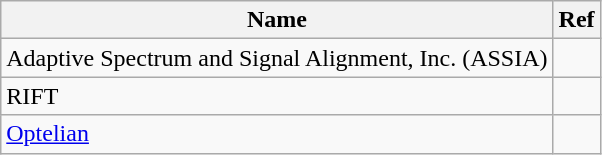<table class="wikitable">
<tr>
<th>Name</th>
<th>Ref</th>
</tr>
<tr>
<td>Adaptive Spectrum and Signal Alignment, Inc. (ASSIA)</td>
<td></td>
</tr>
<tr>
<td>RIFT</td>
<td></td>
</tr>
<tr>
<td><a href='#'>Optelian</a></td>
<td></td>
</tr>
</table>
